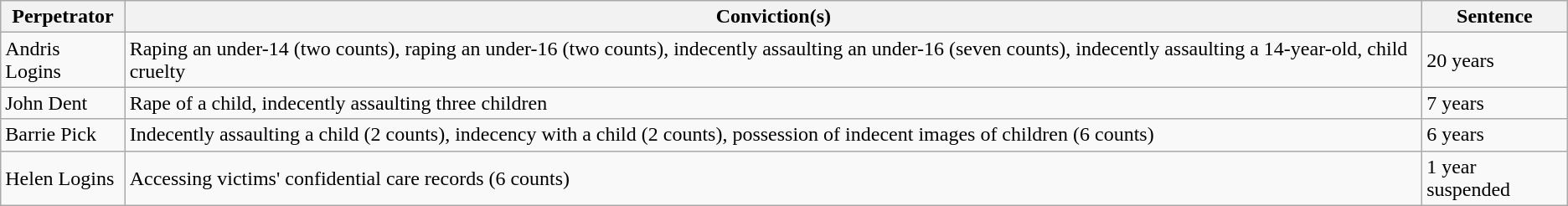<table class="wikitable">
<tr>
<th>Perpetrator</th>
<th>Conviction(s)</th>
<th>Sentence</th>
</tr>
<tr>
<td>Andris Logins</td>
<td>Raping an under-14 (two counts), raping an under-16 (two counts), indecently assaulting an under-16 (seven counts), indecently assaulting a 14-year-old, child cruelty</td>
<td>20 years</td>
</tr>
<tr>
<td>John Dent</td>
<td>Rape of a child, indecently assaulting three children</td>
<td>7 years</td>
</tr>
<tr>
<td>Barrie Pick</td>
<td>Indecently assaulting a child (2 counts), indecency with a child (2 counts), possession of indecent images of children (6 counts)</td>
<td>6 years</td>
</tr>
<tr>
<td>Helen Logins</td>
<td>Accessing victims' confidential care records (6 counts)</td>
<td>1 year suspended</td>
</tr>
</table>
